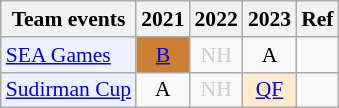<table class="wikitable" style="font-size: 90%; text-align:center">
<tr>
<th>Team events</th>
<th>2021</th>
<th>2022</th>
<th>2023</th>
<th>Ref</th>
</tr>
<tr>
<td bgcolor="#ECF2FF"; align="left"><a href='#'>SEA Games</a></td>
<td bgcolor=CD7F32><a href='#'>B</a></td>
<td style=color:#ccc>NH</td>
<td>A</td>
<td></td>
</tr>
<tr>
<td bgcolor="#ECF2FF"; align="left"><a href='#'>Sudirman Cup</a></td>
<td>A</td>
<td style=color:#ccc>NH</td>
<td bgcolor=FFEBCD><a href='#'>QF</a></td>
<td></td>
</tr>
</table>
